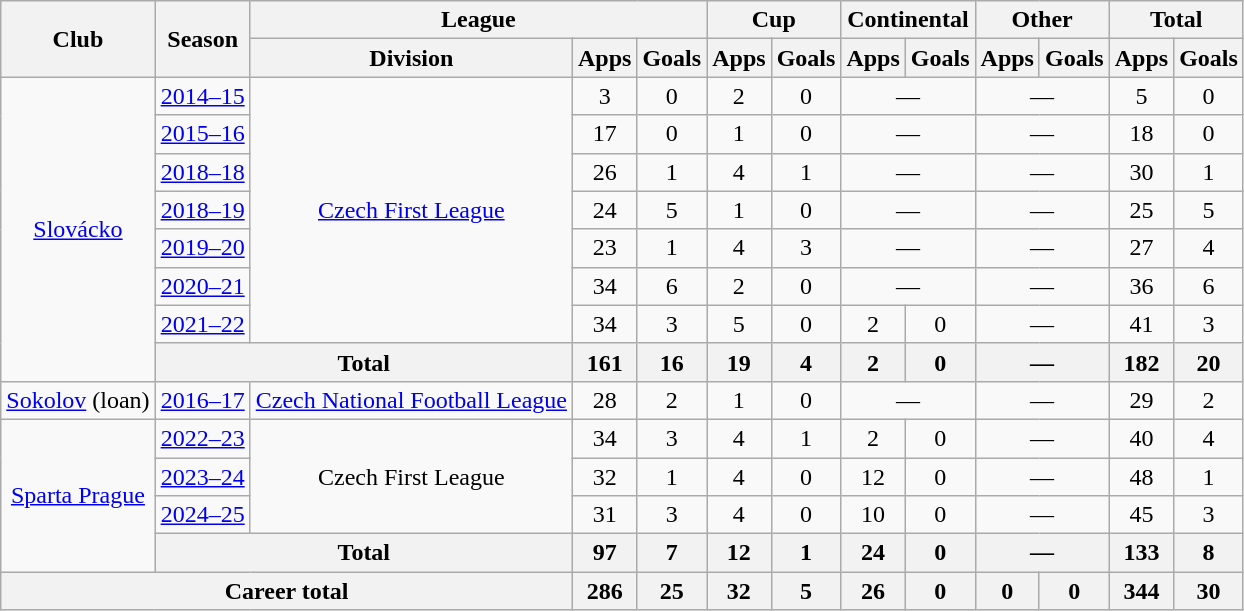<table class="wikitable" style="text-align:center">
<tr>
<th rowspan="2">Club</th>
<th rowspan="2">Season</th>
<th colspan="3">League</th>
<th colspan="2">Cup</th>
<th colspan="2">Continental</th>
<th colspan="2">Other</th>
<th colspan="2">Total</th>
</tr>
<tr>
<th>Division</th>
<th>Apps</th>
<th>Goals</th>
<th>Apps</th>
<th>Goals</th>
<th>Apps</th>
<th>Goals</th>
<th>Apps</th>
<th>Goals</th>
<th>Apps</th>
<th>Goals</th>
</tr>
<tr>
<td rowspan="8"><a href='#'>Slovácko</a></td>
<td><a href='#'>2014–15</a></td>
<td rowspan="7"><a href='#'>Czech First League</a></td>
<td>3</td>
<td>0</td>
<td>2</td>
<td>0</td>
<td colspan="2">—</td>
<td colspan="2">—</td>
<td>5</td>
<td>0</td>
</tr>
<tr>
<td><a href='#'>2015–16</a></td>
<td>17</td>
<td>0</td>
<td>1</td>
<td>0</td>
<td colspan="2">—</td>
<td colspan="2">—</td>
<td>18</td>
<td>0</td>
</tr>
<tr>
<td><a href='#'>2018–18</a></td>
<td>26</td>
<td>1</td>
<td>4</td>
<td>1</td>
<td colspan="2">—</td>
<td colspan="2">—</td>
<td>30</td>
<td>1</td>
</tr>
<tr>
<td><a href='#'>2018–19</a></td>
<td>24</td>
<td>5</td>
<td>1</td>
<td>0</td>
<td colspan="2">—</td>
<td colspan="2">—</td>
<td>25</td>
<td>5</td>
</tr>
<tr>
<td><a href='#'>2019–20</a></td>
<td>23</td>
<td>1</td>
<td>4</td>
<td>3</td>
<td colspan="2">—</td>
<td colspan="2">—</td>
<td>27</td>
<td>4</td>
</tr>
<tr>
<td><a href='#'>2020–21</a></td>
<td>34</td>
<td>6</td>
<td>2</td>
<td>0</td>
<td colspan="2">—</td>
<td colspan="2">—</td>
<td>36</td>
<td>6</td>
</tr>
<tr>
<td><a href='#'>2021–22</a></td>
<td>34</td>
<td>3</td>
<td>5</td>
<td>0</td>
<td>2</td>
<td>0</td>
<td colspan="2">—</td>
<td>41</td>
<td>3</td>
</tr>
<tr>
<th colspan="2">Total</th>
<th>161</th>
<th>16</th>
<th>19</th>
<th>4</th>
<th>2</th>
<th>0</th>
<th colspan="2">—</th>
<th>182</th>
<th>20</th>
</tr>
<tr>
<td><a href='#'>Sokolov</a> (loan)</td>
<td><a href='#'>2016–17</a></td>
<td><a href='#'>Czech National Football League</a></td>
<td>28</td>
<td>2</td>
<td>1</td>
<td>0</td>
<td colspan="2">—</td>
<td colspan="2">—</td>
<td>29</td>
<td>2</td>
</tr>
<tr>
<td rowspan="4"><a href='#'>Sparta Prague</a></td>
<td><a href='#'>2022–23</a></td>
<td rowspan="3">Czech First League</td>
<td>34</td>
<td>3</td>
<td>4</td>
<td>1</td>
<td>2</td>
<td>0</td>
<td colspan="2">—</td>
<td>40</td>
<td>4</td>
</tr>
<tr>
<td><a href='#'>2023–24</a></td>
<td>32</td>
<td>1</td>
<td>4</td>
<td>0</td>
<td>12</td>
<td>0</td>
<td colspan="2">—</td>
<td>48</td>
<td>1</td>
</tr>
<tr>
<td><a href='#'>2024–25</a></td>
<td>31</td>
<td>3</td>
<td>4</td>
<td>0</td>
<td>10</td>
<td>0</td>
<td colspan="2">—</td>
<td>45</td>
<td>3</td>
</tr>
<tr>
<th colspan="2">Total</th>
<th>97</th>
<th>7</th>
<th>12</th>
<th>1</th>
<th>24</th>
<th>0</th>
<th colspan="2">—</th>
<th>133</th>
<th>8</th>
</tr>
<tr>
<th colspan="3">Career total</th>
<th>286</th>
<th>25</th>
<th>32</th>
<th>5</th>
<th>26</th>
<th>0</th>
<th>0</th>
<th>0</th>
<th>344</th>
<th>30</th>
</tr>
</table>
